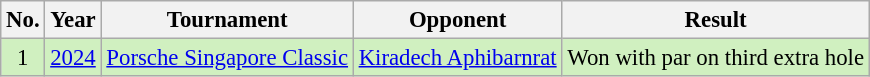<table class="wikitable" style="font-size:95%;">
<tr>
<th>No.</th>
<th>Year</th>
<th>Tournament</th>
<th>Opponent</th>
<th>Result</th>
</tr>
<tr style="background:#D0F0C0;">
<td align=center>1</td>
<td><a href='#'>2024</a></td>
<td><a href='#'>Porsche Singapore Classic</a></td>
<td> <a href='#'>Kiradech Aphibarnrat</a></td>
<td>Won with par on third extra hole</td>
</tr>
</table>
